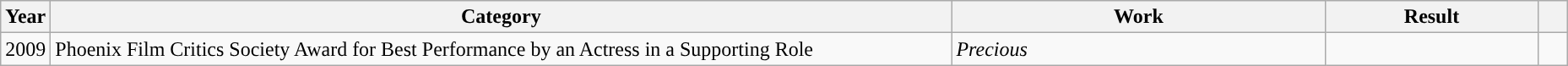<table class="wikitable">
<tr>
<th scope="col" style="width:1em;">Year</th>
<th scope="col" style="width:44em;">Category</th>
<th scope="col" style="width:18em;">Work</th>
<th scope="col" style="width:10em;">Result</th>
<th class="unsortable" style="width:1em;"></th>
</tr>
<tr>
<td>2009</td>
<td>Phoenix Film Critics Society Award for Best Performance by an Actress in a Supporting Role</td>
<td><em>Precious</em></td>
<td></td>
<td></td>
</tr>
</table>
